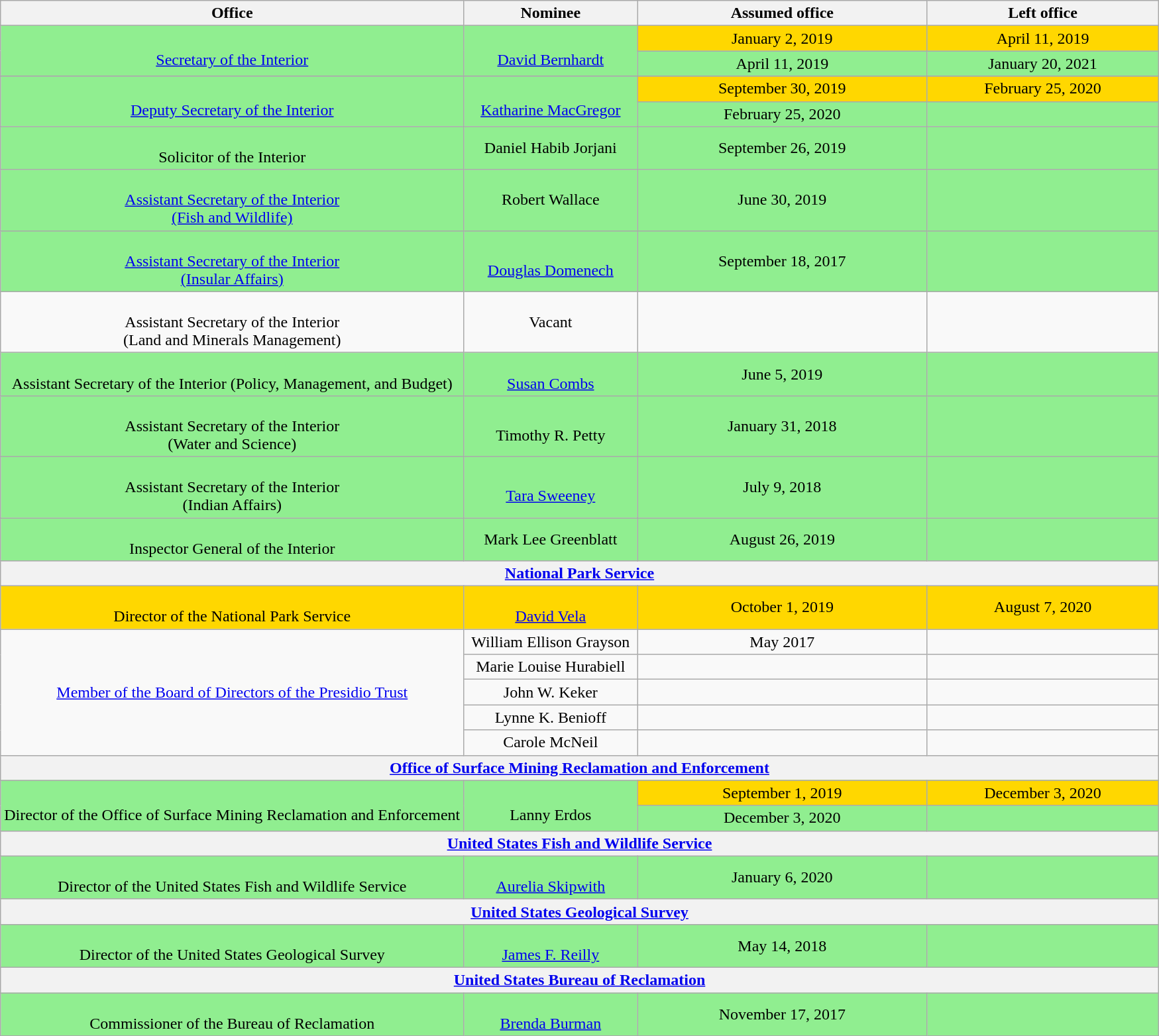<table class="wikitable sortable" style="text-align:center">
<tr>
<th style="width:40%;">Office</th>
<th style="width:15%;">Nominee</th>
<th style="width:25%;" data-sort- type="date">Assumed office</th>
<th style="width:20%;" data-sort- type="date">Left office</th>
</tr>
<tr style="background:lightgreen;">
<td rowspan="2"><br><a href='#'>Secretary of the Interior</a></td>
<td rowspan="2"><br><a href='#'>David Bernhardt</a></td>
<td style="background:gold">January 2, 2019</td>
<td style="background:gold">April 11, 2019</td>
</tr>
<tr style="background:lightgreen">
<td>April 11, 2019</td>
<td>January 20, 2021</td>
</tr>
<tr>
</tr>
<tr style="background:lightgreen">
<td rowspan="2"><br><a href='#'>Deputy Secretary of the Interior</a></td>
<td rowspan="2"><br><a href='#'>Katharine MacGregor</a></td>
<td style="background:gold">September 30, 2019</td>
<td style="background:gold">February 25, 2020</td>
</tr>
<tr style="background:lightgreen">
<td>February 25, 2020<br></td>
<td></td>
</tr>
<tr style="background:lightgreen">
<td><br>Solicitor of the Interior</td>
<td>Daniel Habib Jorjani</td>
<td>September 26, 2019<br></td>
<td></td>
</tr>
<tr style="background:lightgreen">
<td><br><a href='#'>Assistant Secretary of the Interior<br>(Fish and Wildlife)</a></td>
<td>Robert Wallace</td>
<td>June 30, 2019<br></td>
<td></td>
</tr>
<tr style="background:lightgreen">
<td><br><a href='#'>Assistant Secretary of the Interior<br>(Insular Affairs)</a></td>
<td><br><a href='#'>Douglas Domenech</a></td>
<td>September 18, 2017<br></td>
<td></td>
</tr>
<tr>
<td><br>Assistant Secretary of the Interior<br>(Land and Minerals Management)</td>
<td>Vacant</td>
<td></td>
<td></td>
</tr>
<tr style="background:lightgreen">
<td><br>Assistant Secretary of the Interior (Policy, Management, and Budget)</td>
<td><br><a href='#'>Susan Combs</a></td>
<td>June 5, 2019</td>
<td></td>
</tr>
<tr style="background:lightgreen">
<td><br>Assistant Secretary of the Interior<br>(Water and Science)</td>
<td><br>Timothy R. Petty</td>
<td>January 31, 2018<br></td>
<td></td>
</tr>
<tr style="background:lightgreen;">
<td><br>Assistant Secretary of the Interior<br>(Indian Affairs)</td>
<td><br><a href='#'>Tara Sweeney</a></td>
<td>July 9, 2018<br></td>
<td></td>
</tr>
<tr style="background:lightgreen">
<td><br>Inspector General of the Interior</td>
<td>Mark Lee Greenblatt</td>
<td>August 26, 2019<br></td>
<td></td>
</tr>
<tr>
<th colspan="4"><a href='#'>National Park Service</a></th>
</tr>
<tr style="background:gold;">
<td><br>Director of the National Park Service</td>
<td><br><a href='#'>David Vela</a></td>
<td style="background:gold;">October 1, 2019</td>
<td style="background:gold;">August 7, 2020</td>
</tr>
<tr>
<td rowspan="5"><a href='#'>Member of the Board of Directors of the Presidio Trust</a></td>
<td>William Ellison Grayson</td>
<td>May 2017</td>
<td></td>
</tr>
<tr>
<td>Marie Louise Hurabiell</td>
<td></td>
<td></td>
</tr>
<tr>
<td>John W. Keker</td>
<td></td>
<td></td>
</tr>
<tr>
<td>Lynne K. Benioff</td>
<td></td>
<td></td>
</tr>
<tr>
<td>Carole McNeil</td>
<td></td>
<td></td>
</tr>
<tr>
<th colspan="4"><a href='#'>Office of Surface Mining Reclamation and Enforcement</a></th>
</tr>
<tr style="background:lightgreen;">
<td rowspan="2"><br>Director of the Office of Surface Mining Reclamation and Enforcement</td>
<td rowspan="2"><br>Lanny Erdos</td>
<td style="background:gold;">September 1, 2019</td>
<td style="background:gold;">December 3, 2020</td>
</tr>
<tr style="background:lightgreen;">
<td>December 3, 2020<br></td>
<td></td>
</tr>
<tr>
<th colspan="4"><a href='#'>United States Fish and Wildlife Service</a></th>
</tr>
<tr style="background:lightgreen;">
<td><br>Director of the United States Fish and Wildlife Service</td>
<td><br><a href='#'>Aurelia Skipwith</a></td>
<td>January 6, 2020<br></td>
<td></td>
</tr>
<tr>
<th colspan="4"><a href='#'>United States Geological Survey</a></th>
</tr>
<tr style="background:lightgreen;">
<td><br>Director of the United States Geological Survey</td>
<td><br><a href='#'>James F. Reilly</a></td>
<td>May 14, 2018<br></td>
<td></td>
</tr>
<tr>
<th colspan="4"><a href='#'>United States Bureau of Reclamation</a></th>
</tr>
<tr style="background:lightgreen;">
<td><br>Commissioner of the Bureau of Reclamation</td>
<td><br><a href='#'>Brenda Burman</a></td>
<td>November 17, 2017<br></td>
<td></td>
</tr>
</table>
